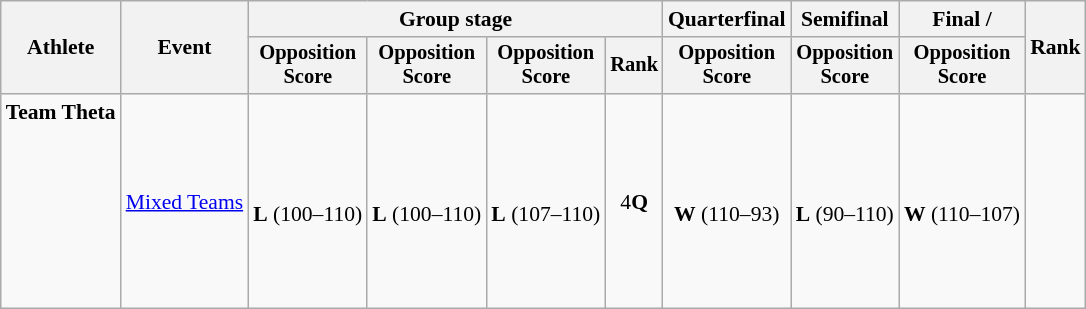<table class="wikitable" style="font-size:90%">
<tr>
<th rowspan=2>Athlete</th>
<th rowspan=2>Event</th>
<th colspan=4>Group stage</th>
<th>Quarterfinal</th>
<th>Semifinal</th>
<th>Final / </th>
<th rowspan=2>Rank</th>
</tr>
<tr style="font-size:95%">
<th>Opposition<br>Score</th>
<th>Opposition<br>Score</th>
<th>Opposition<br>Score</th>
<th>Rank</th>
<th>Opposition<br>Score</th>
<th>Opposition<br>Score</th>
<th>Opposition<br>Score</th>
</tr>
<tr align=center>
<td align=left><strong>Team Theta</strong> <br><br><br><br><br><br><br><br></td>
<td align=left><a href='#'>Mixed Teams</a></td>
<td><br><strong>L</strong> (100–110)</td>
<td><br><strong>L</strong> (100–110)</td>
<td><br><strong>L</strong> (107–110)</td>
<td>4<strong>Q</strong></td>
<td><br><strong>W</strong> (110–93)</td>
<td><br><strong>L</strong> (90–110)</td>
<td><br><strong>W</strong> (110–107)</td>
<td></td>
</tr>
</table>
